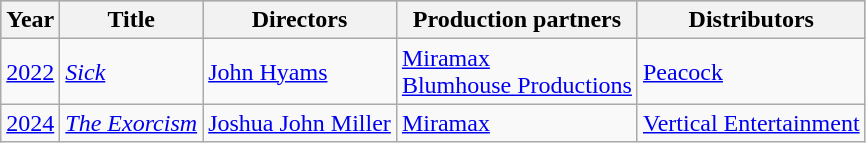<table class="wikitable sortable">
<tr style="background:#b0c4de; text-align:center;">
<th>Year</th>
<th>Title</th>
<th>Directors</th>
<th>Production partners</th>
<th>Distributors</th>
</tr>
<tr>
<td><a href='#'>2022</a></td>
<td><em><a href='#'>Sick</a></em></td>
<td><a href='#'>John Hyams</a></td>
<td><a href='#'>Miramax</a><br><a href='#'>Blumhouse Productions</a></td>
<td><a href='#'>Peacock</a></td>
</tr>
<tr>
<td><a href='#'>2024</a></td>
<td><em><a href='#'>The Exorcism</a></em></td>
<td><a href='#'>Joshua John Miller</a></td>
<td><a href='#'>Miramax</a></td>
<td><a href='#'>Vertical Entertainment</a></td>
</tr>
</table>
